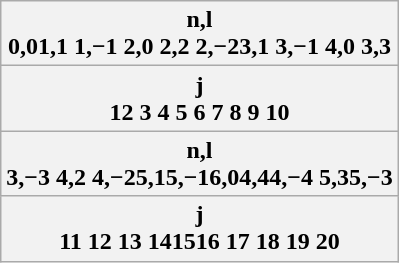<table class="wikitable">
<tr>
<th>n,l<br> 0,01,1 1,−1  2,0 2,2  2,−23,1 3,−1  4,0  3,3</th>
</tr>
<tr ------>
<th>j<br> 12 3  4  5  6  7 8  9 10</th>
</tr>
<tr ---->
<th>n,l<br>3,−3 4,2 4,−25,15,−16,04,44,−4 5,35,−3</th>
</tr>
<tr ---->
<th>j<br>11 12 13 141516 17  18 19 20</th>
</tr>
</table>
